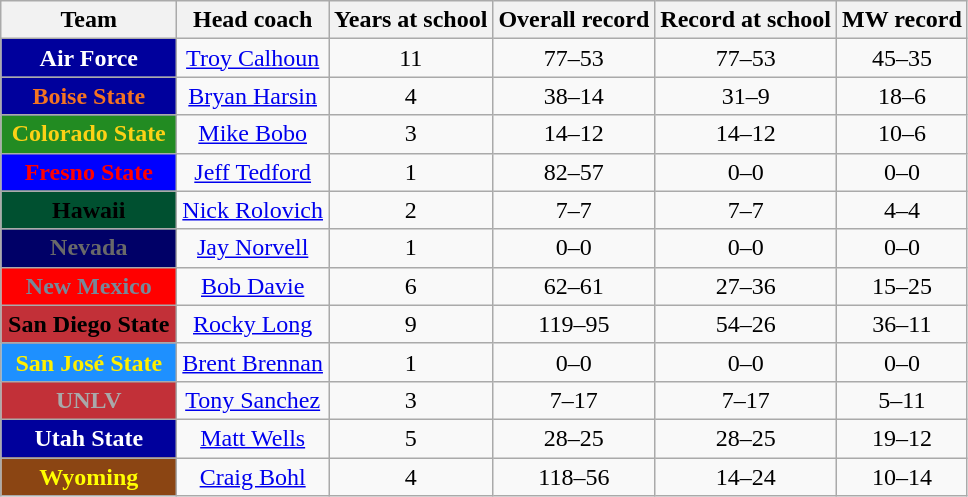<table class="wikitable sortable" style="text-align: center;">
<tr>
<th style="width:110px;">Team</th>
<th>Head coach</th>
<th>Years at school</th>
<th>Overall record</th>
<th>Record at school</th>
<th>MW record</th>
</tr>
<tr>
<th style="background:#00009c; color:#fff;">Air Force</th>
<td><a href='#'>Troy Calhoun</a></td>
<td>11</td>
<td>77–53</td>
<td>77–53</td>
<td>45–35</td>
</tr>
<tr>
<th style="background:#00009C; color:#f47321;">Boise State</th>
<td><a href='#'>Bryan Harsin</a></td>
<td>4</td>
<td>38–14</td>
<td>31–9</td>
<td>18–6</td>
</tr>
<tr>
<th style="background:#228B22; color:#FCD116;">Colorado State</th>
<td><a href='#'>Mike Bobo</a></td>
<td>3</td>
<td>14–12</td>
<td>14–12</td>
<td>10–6</td>
</tr>
<tr>
<th style="background:#0000FF; color:#FF0000;">Fresno State</th>
<td><a href='#'>Jeff Tedford</a></td>
<td>1</td>
<td>82–57</td>
<td>0–0</td>
<td>0–0</td>
</tr>
<tr>
<th style="background:#005030; color:#000;">Hawaii</th>
<td><a href='#'>Nick Rolovich</a></td>
<td>2</td>
<td>7–7</td>
<td>7–7</td>
<td>4–4</td>
</tr>
<tr>
<th style="background:#000067; color:dimGrey;">Nevada</th>
<td><a href='#'>Jay Norvell</a></td>
<td>1</td>
<td>0–0</td>
<td>0–0</td>
<td>0–0</td>
</tr>
<tr>
<th style="background:#FF0000; color:#778899;">New Mexico</th>
<td><a href='#'>Bob Davie</a></td>
<td>6</td>
<td>62–61</td>
<td>27–36</td>
<td>15–25</td>
</tr>
<tr>
<th style="background:#C23038; color:#000000;">San Diego State</th>
<td><a href='#'>Rocky Long</a></td>
<td>9</td>
<td>119–95</td>
<td>54–26</td>
<td>36–11</td>
</tr>
<tr>
<th style="background:#1E90FF; color:#FFEF00">San José State</th>
<td><a href='#'>Brent Brennan</a></td>
<td>1</td>
<td>0–0</td>
<td>0–0</td>
<td>0–0</td>
</tr>
<tr>
<th style="background:#C23038; color:#A9A9A9;">UNLV</th>
<td><a href='#'>Tony Sanchez</a></td>
<td>3</td>
<td>7–17</td>
<td>7–17</td>
<td>5–11</td>
</tr>
<tr>
<th style="background:#00009c; color:#FFF">Utah State</th>
<td><a href='#'>Matt Wells</a></td>
<td>5</td>
<td>28–25</td>
<td>28–25</td>
<td>19–12</td>
</tr>
<tr>
<th style="background:#8B4513; color:#FFFF00;">Wyoming</th>
<td><a href='#'>Craig Bohl</a></td>
<td>4</td>
<td>118–56</td>
<td>14–24</td>
<td>10–14</td>
</tr>
</table>
